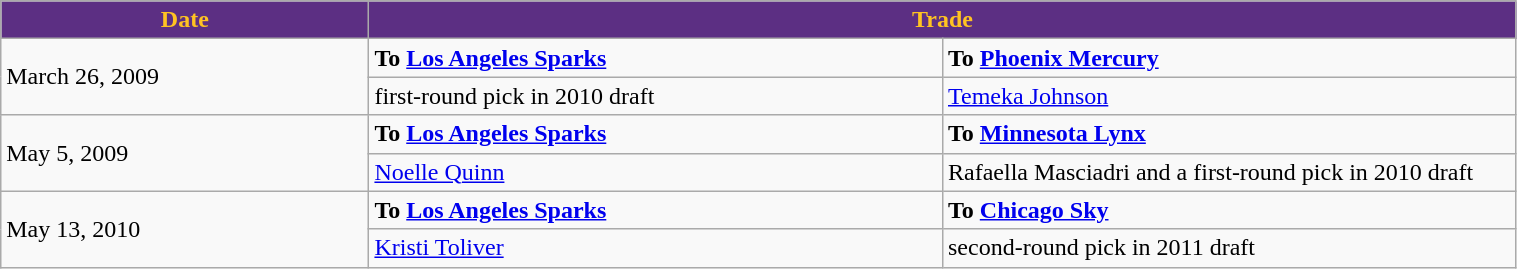<table class="wikitable" style="width:80%">
<tr>
<th style="background:#5c2f83;color:#FFC322; width=125">Date</th>
<th style="background:#5c2f83;color:#FFC322;" colspan=2>Trade</th>
</tr>
<tr>
<td rowspan=2>March 26, 2009</td>
<td width=375><strong>To <a href='#'>Los Angeles Sparks</a></strong></td>
<td width=375><strong>To <a href='#'>Phoenix Mercury</a></strong></td>
</tr>
<tr>
<td>first-round pick in 2010 draft</td>
<td><a href='#'>Temeka Johnson</a></td>
</tr>
<tr>
<td rowspan=2>May 5, 2009</td>
<td width=375><strong>To <a href='#'>Los Angeles Sparks</a></strong></td>
<td width=375><strong>To <a href='#'>Minnesota Lynx</a></strong></td>
</tr>
<tr>
<td><a href='#'>Noelle Quinn</a></td>
<td>Rafaella Masciadri and a first-round pick in 2010 draft</td>
</tr>
<tr>
<td rowspan=2>May 13, 2010</td>
<td width=375><strong>To <a href='#'>Los Angeles Sparks</a></strong></td>
<td width=375><strong>To <a href='#'>Chicago Sky</a></strong></td>
</tr>
<tr>
<td><a href='#'>Kristi Toliver</a></td>
<td>second-round pick in 2011 draft</td>
</tr>
</table>
